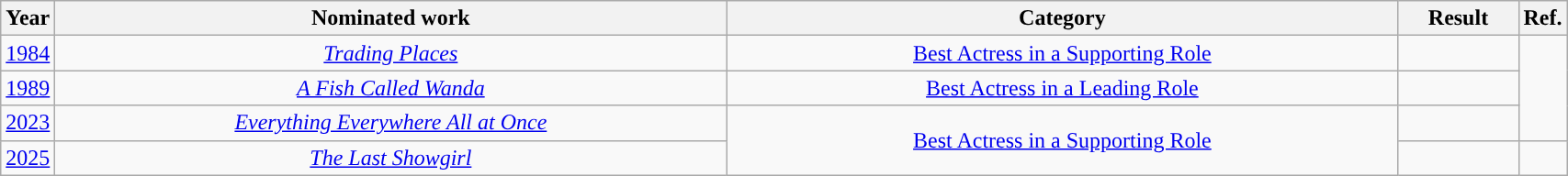<table class="wikitable">
<tr>
<th scope="col" style="width:1em;">Year</th>
<th scope="col" style="width:30em;">Nominated work</th>
<th scope="col" style="width:30em;">Category</th>
<th scope="col" style="width:5em;">Result</th>
<th scope="col" style="width:1em;">Ref.</th>
</tr>
<tr>
<td align="center"><a href='#'>1984</a></td>
<td align="center"><em><a href='#'>Trading Places</a></em></td>
<td align="center"><a href='#'>Best Actress in a Supporting Role</a></td>
<td></td>
<td rowspan="3" align="center"></td>
</tr>
<tr>
<td align="center"><a href='#'>1989</a></td>
<td align="center"><em><a href='#'>A Fish Called Wanda</a></em></td>
<td align="center"><a href='#'>Best Actress in a Leading Role</a></td>
<td></td>
</tr>
<tr>
<td align="center"><a href='#'>2023</a></td>
<td align="center"><em><a href='#'>Everything Everywhere All at Once</a></em></td>
<td rowspan="2" align="center"><a href='#'>Best Actress in a Supporting Role</a></td>
<td></td>
</tr>
<tr>
<td align="center"><a href='#'>2025</a></td>
<td align="center"><em><a href='#'>The Last Showgirl</a></em></td>
<td></td>
<td style="text-align:center;"></td>
</tr>
</table>
